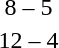<table style="text-align:center">
<tr>
<th width=200></th>
<th width=100></th>
<th width=200></th>
</tr>
<tr>
<td align=right><strong></strong></td>
<td>8 – 5</td>
<td align=left></td>
</tr>
<tr>
<td align=right><strong></strong></td>
<td>12 – 4</td>
<td align=left></td>
</tr>
</table>
